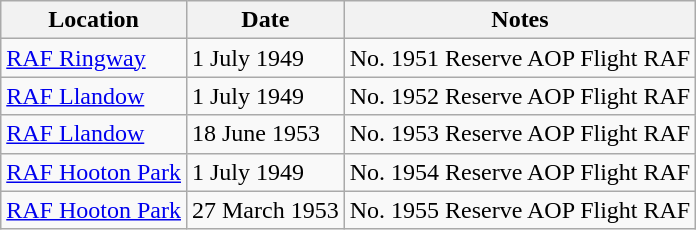<table class="wikitable">
<tr>
<th>Location</th>
<th>Date</th>
<th>Notes</th>
</tr>
<tr>
<td><a href='#'>RAF Ringway</a></td>
<td>1 July 1949</td>
<td>No. 1951 Reserve AOP Flight RAF</td>
</tr>
<tr>
<td><a href='#'>RAF Llandow</a></td>
<td>1 July 1949</td>
<td>No. 1952 Reserve AOP Flight RAF</td>
</tr>
<tr>
<td><a href='#'>RAF Llandow</a></td>
<td>18 June 1953</td>
<td>No. 1953 Reserve AOP Flight RAF</td>
</tr>
<tr>
<td><a href='#'>RAF Hooton Park</a></td>
<td>1 July 1949</td>
<td>No. 1954 Reserve AOP Flight RAF</td>
</tr>
<tr>
<td><a href='#'>RAF Hooton Park</a></td>
<td>27 March 1953</td>
<td>No. 1955 Reserve AOP Flight RAF</td>
</tr>
</table>
